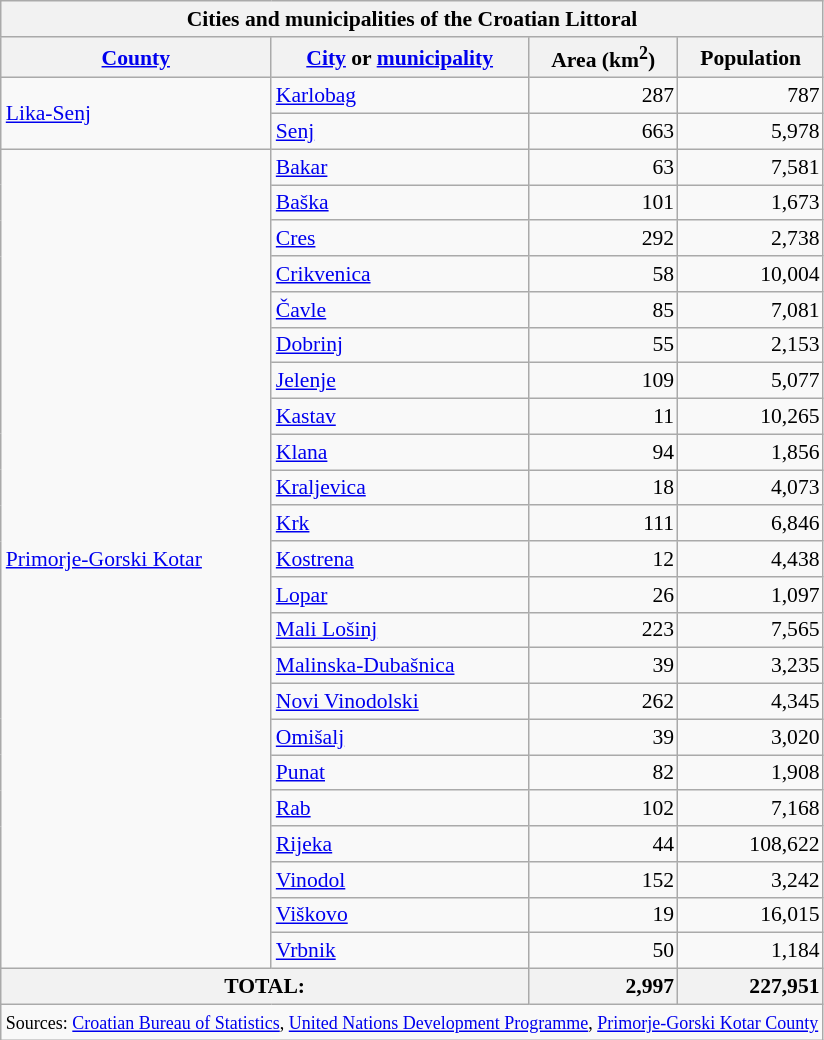<table class="wikitable collapsible collapsed" cellspacing=2 style="margin-top:7px; margin-right:0px; text-align:left; font-size:90%;">
<tr style="font-size:100%; text-align:right;">
<th colspan=4>Cities and municipalities of the Croatian Littoral</th>
</tr>
<tr style="font-size:100%; text-align:right;">
<th><a href='#'>County</a></th>
<th><a href='#'>City</a> or <a href='#'>municipality</a></th>
<th>Area (km<sup>2</sup>)</th>
<th>Population</th>
</tr>
<tr>
<td rowspan=2><a href='#'>Lika-Senj</a></td>
<td><a href='#'>Karlobag</a></td>
<td style="text-align:right;padding-right:2px">287</td>
<td style="text-align:right;padding-right:2px">787</td>
</tr>
<tr>
<td><a href='#'>Senj</a></td>
<td style="text-align:right;padding-right:2px">663</td>
<td style="text-align:right;padding-right:2px">5,978</td>
</tr>
<tr>
<td rowspan=23><a href='#'>Primorje-Gorski Kotar</a></td>
<td><a href='#'>Bakar</a></td>
<td style="text-align:right;padding-right:2px">63</td>
<td style="text-align:right;padding-right:2px">7,581</td>
</tr>
<tr>
<td><a href='#'>Baška</a></td>
<td style="text-align:right;padding-right:2px">101</td>
<td style="text-align:right;padding-right:2px">1,673</td>
</tr>
<tr>
<td><a href='#'>Cres</a></td>
<td style="text-align:right;padding-right:2px">292</td>
<td style="text-align:right;padding-right:2px">2,738</td>
</tr>
<tr>
<td><a href='#'>Crikvenica</a></td>
<td style="text-align:right;padding-right:2px">58</td>
<td style="text-align:right;padding-right:2px">10,004</td>
</tr>
<tr>
<td><a href='#'>Čavle</a></td>
<td style="text-align:right;padding-right:2px">85</td>
<td style="text-align:right;padding-right:2px">7,081</td>
</tr>
<tr>
<td><a href='#'>Dobrinj</a></td>
<td style="text-align:right;padding-right:2px">55</td>
<td style="text-align:right;padding-right:2px">2,153</td>
</tr>
<tr>
<td><a href='#'>Jelenje</a></td>
<td style="text-align:right;padding-right:2px">109</td>
<td style="text-align:right;padding-right:2px">5,077</td>
</tr>
<tr>
<td><a href='#'>Kastav</a></td>
<td style="text-align:right;padding-right:2px">11</td>
<td style="text-align:right;padding-right:2px">10,265</td>
</tr>
<tr>
<td><a href='#'>Klana</a></td>
<td style="text-align:right;padding-right:2px">94</td>
<td style="text-align:right;padding-right:2px">1,856</td>
</tr>
<tr>
<td><a href='#'>Kraljevica</a></td>
<td style="text-align:right;padding-right:2px">18</td>
<td style="text-align:right;padding-right:2px">4,073</td>
</tr>
<tr>
<td><a href='#'>Krk</a></td>
<td style="text-align:right;padding-right:2px">111</td>
<td style="text-align:right;padding-right:2px">6,846</td>
</tr>
<tr>
<td><a href='#'>Kostrena</a></td>
<td style="text-align:right;padding-right:2px">12</td>
<td style="text-align:right;padding-right:2px">4,438</td>
</tr>
<tr>
<td><a href='#'>Lopar</a></td>
<td style="text-align:right;padding-right:2px">26</td>
<td style="text-align:right;padding-right:2px">1,097</td>
</tr>
<tr>
<td><a href='#'>Mali Lošinj</a></td>
<td style="text-align:right;padding-right:2px">223</td>
<td style="text-align:right;padding-right:2px">7,565</td>
</tr>
<tr>
<td><a href='#'>Malinska-Dubašnica</a></td>
<td style="text-align:right;padding-right:2px">39</td>
<td style="text-align:right;padding-right:2px">3,235</td>
</tr>
<tr>
<td><a href='#'>Novi Vinodolski</a></td>
<td style="text-align:right;padding-right:2px">262</td>
<td style="text-align:right;padding-right:2px">4,345</td>
</tr>
<tr>
<td><a href='#'>Omišalj</a></td>
<td style="text-align:right;padding-right:2px">39</td>
<td style="text-align:right;padding-right:2px">3,020</td>
</tr>
<tr>
<td><a href='#'>Punat</a></td>
<td style="text-align:right;padding-right:2px">82</td>
<td style="text-align:right;padding-right:2px">1,908</td>
</tr>
<tr>
<td><a href='#'>Rab</a></td>
<td style="text-align:right;padding-right:2px">102</td>
<td style="text-align:right;padding-right:2px">7,168</td>
</tr>
<tr>
<td><a href='#'>Rijeka</a></td>
<td style="text-align:right;padding-right:2px">44</td>
<td style="text-align:right;padding-right:2px">108,622</td>
</tr>
<tr>
<td><a href='#'>Vinodol</a></td>
<td style="text-align:right;padding-right:2px">152</td>
<td style="text-align:right;padding-right:2px">3,242</td>
</tr>
<tr>
<td><a href='#'>Viškovo</a></td>
<td style="text-align:right;padding-right:2px">19</td>
<td style="text-align:right;padding-right:2px">16,015</td>
</tr>
<tr>
<td><a href='#'>Vrbnik</a></td>
<td style="text-align:right;padding-right:2px">50</td>
<td style="text-align:right;padding-right:2px">1,184</td>
</tr>
<tr>
<th colspan=2>TOTAL:</th>
<th style="text-align:right;padding-right:2px">2,997</th>
<th style="text-align:right;padding-right:2px">227,951</th>
</tr>
<tr>
<td colspan=4><small>Sources: <a href='#'>Croatian Bureau of Statistics</a>, <a href='#'>United Nations Development Programme</a>, <a href='#'>Primorje-Gorski Kotar County</a></small></td>
</tr>
</table>
